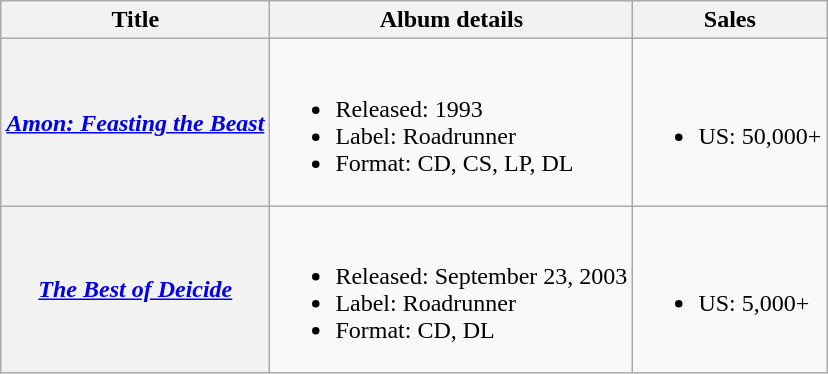<table class ="wikitable plainrowheaders">
<tr>
<th scope="col">Title</th>
<th scope="col">Album details</th>
<th scope="col">Sales</th>
</tr>
<tr>
<th scope="row"><em><a href='#'>Amon: Feasting the Beast</a></em></th>
<td><br><ul><li>Released: 1993</li><li>Label: Roadrunner</li><li>Format: CD, CS, LP, DL</li></ul></td>
<td><br><ul><li>US: 50,000+</li></ul></td>
</tr>
<tr>
<th scope="row"><em><a href='#'>The Best of Deicide</a></em></th>
<td><br><ul><li>Released: September 23, 2003</li><li>Label: Roadrunner</li><li>Format: CD, DL</li></ul></td>
<td><br><ul><li>US: 5,000+</li></ul></td>
</tr>
</table>
